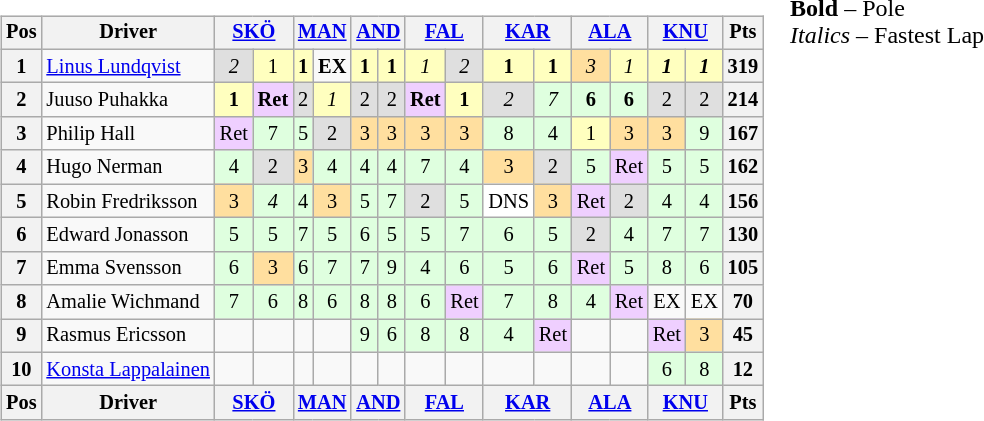<table>
<tr>
<td valign="top"><br><table class="wikitable" style="font-size: 85%; text-align:center">
<tr valign="top">
<th valign="middle">Pos</th>
<th valign="middle">Driver</th>
<th colspan=2><a href='#'>SKÖ</a></th>
<th colspan=2><a href='#'>MAN</a></th>
<th colspan=2><a href='#'>AND</a></th>
<th colspan=2><a href='#'>FAL</a></th>
<th colspan=2><a href='#'>KAR</a></th>
<th colspan=2><a href='#'>ALA</a></th>
<th colspan=2><a href='#'>KNU</a></th>
<th valign="middle">Pts</th>
</tr>
<tr>
<th>1</th>
<td align=left> <a href='#'>Linus Lundqvist</a></td>
<td style="background:#dfdfdf;"><em>2</em></td>
<td style="background:#ffffbf;">1</td>
<td style="background:#ffffbf;"><strong>1</strong></td>
<td><strong>EX</strong></td>
<td style="background:#ffffbf;"><strong>1</strong></td>
<td style="background:#ffffbf;"><strong>1</strong></td>
<td style="background:#ffffbf;"><em>1</em></td>
<td style="background:#dfdfdf;"><em>2</em></td>
<td style="background:#ffffbf;"><strong>1</strong></td>
<td style="background:#ffffbf;"><strong>1</strong></td>
<td style="background:#ffdf9f;"><em>3</em></td>
<td style="background:#ffffbf;"><em>1</em></td>
<td style="background:#ffffbf;"><strong><em>1</em></strong></td>
<td style="background:#ffffbf;"><strong><em>1</em></strong></td>
<th>319</th>
</tr>
<tr>
<th>2</th>
<td align=left> Juuso Puhakka</td>
<td style="background:#ffffbf;"><strong>1</strong></td>
<td style="background:#efcfff;"><strong>Ret</strong></td>
<td style="background:#dfdfdf;">2</td>
<td style="background:#ffffbf;"><em>1</em></td>
<td style="background:#dfdfdf;">2</td>
<td style="background:#dfdfdf;">2</td>
<td style="background:#efcfff;"><strong>Ret</strong></td>
<td style="background:#ffffbf;"><strong>1</strong></td>
<td style="background:#dfdfdf;"><em>2</em></td>
<td style="background:#dfffdf;"><em>7</em></td>
<td style="background:#dfffdf;"><strong>6</strong></td>
<td style="background:#dfffdf;"><strong>6</strong></td>
<td style="background:#dfdfdf;">2</td>
<td style="background:#dfdfdf;">2</td>
<th>214</th>
</tr>
<tr>
<th>3</th>
<td align=left> Philip Hall</td>
<td style="background:#efcfff;">Ret</td>
<td style="background:#dfffdf;">7</td>
<td style="background:#dfffdf;">5</td>
<td style="background:#dfdfdf;">2</td>
<td style="background:#ffdf9f;">3</td>
<td style="background:#ffdf9f;">3</td>
<td style="background:#ffdf9f;">3</td>
<td style="background:#ffdf9f;">3</td>
<td style="background:#dfffdf;">8</td>
<td style="background:#dfffdf;">4</td>
<td style="background:#ffffbf;">1</td>
<td style="background:#ffdf9f;">3</td>
<td style="background:#ffdf9f;">3</td>
<td style="background:#dfffdf;">9</td>
<th>167</th>
</tr>
<tr>
<th>4</th>
<td align=left> Hugo Nerman</td>
<td style="background:#dfffdf;">4</td>
<td style="background:#dfdfdf;">2</td>
<td style="background:#ffdf9f;">3</td>
<td style="background:#dfffdf;">4</td>
<td style="background:#dfffdf;">4</td>
<td style="background:#dfffdf;">4</td>
<td style="background:#dfffdf;">7</td>
<td style="background:#dfffdf;">4</td>
<td style="background:#ffdf9f;">3</td>
<td style="background:#dfdfdf;">2</td>
<td style="background:#dfffdf;">5</td>
<td style="background:#efcfff;">Ret</td>
<td style="background:#dfffdf;">5</td>
<td style="background:#dfffdf;">5</td>
<th>162</th>
</tr>
<tr>
<th>5</th>
<td align=left> Robin Fredriksson</td>
<td style="background:#ffdf9f;">3</td>
<td style="background:#dfffdf;"><em>4</em></td>
<td style="background:#dfffdf;">4</td>
<td style="background:#ffdf9f;">3</td>
<td style="background:#dfffdf;">5</td>
<td style="background:#dfffdf;">7</td>
<td style="background:#dfdfdf;">2</td>
<td style="background:#dfffdf;">5</td>
<td style="background:#ffffff;">DNS</td>
<td style="background:#ffdf9f;">3</td>
<td style="background:#efcfff;">Ret</td>
<td style="background:#dfdfdf;">2</td>
<td style="background:#dfffdf;">4</td>
<td style="background:#dfffdf;">4</td>
<th>156</th>
</tr>
<tr>
<th>6</th>
<td align=left> Edward Jonasson</td>
<td style="background:#dfffdf;">5</td>
<td style="background:#dfffdf;">5</td>
<td style="background:#dfffdf;">7</td>
<td style="background:#dfffdf;">5</td>
<td style="background:#dfffdf;">6</td>
<td style="background:#dfffdf;">5</td>
<td style="background:#dfffdf;">5</td>
<td style="background:#dfffdf;">7</td>
<td style="background:#dfffdf;">6</td>
<td style="background:#dfffdf;">5</td>
<td style="background:#dfdfdf;">2</td>
<td style="background:#dfffdf;">4</td>
<td style="background:#dfffdf;">7</td>
<td style="background:#dfffdf;">7</td>
<th>130</th>
</tr>
<tr>
<th>7</th>
<td align=left> Emma Svensson</td>
<td style="background:#dfffdf;">6</td>
<td style="background:#ffdf9f;">3</td>
<td style="background:#dfffdf;">6</td>
<td style="background:#dfffdf;">7</td>
<td style="background:#dfffdf;">7</td>
<td style="background:#dfffdf;">9</td>
<td style="background:#dfffdf;">4</td>
<td style="background:#dfffdf;">6</td>
<td style="background:#dfffdf;">5</td>
<td style="background:#dfffdf;">6</td>
<td style="background:#efcfff;">Ret</td>
<td style="background:#dfffdf;">5</td>
<td style="background:#dfffdf;">8</td>
<td style="background:#dfffdf;">6</td>
<th>105</th>
</tr>
<tr>
<th>8</th>
<td align=left> Amalie Wichmand</td>
<td style="background:#dfffdf;">7</td>
<td style="background:#dfffdf;">6</td>
<td style="background:#dfffdf;">8</td>
<td style="background:#dfffdf;">6</td>
<td style="background:#dfffdf;">8</td>
<td style="background:#dfffdf;">8</td>
<td style="background:#dfffdf;">6</td>
<td style="background:#efcfff;">Ret</td>
<td style="background:#dfffdf;">7</td>
<td style="background:#dfffdf;">8</td>
<td style="background:#dfffdf;">4</td>
<td style="background:#efcfff;">Ret</td>
<td>EX</td>
<td>EX</td>
<th>70</th>
</tr>
<tr>
<th>9</th>
<td align=left> Rasmus Ericsson</td>
<td></td>
<td></td>
<td></td>
<td></td>
<td style="background:#dfffdf;">9</td>
<td style="background:#dfffdf;">6</td>
<td style="background:#dfffdf;">8</td>
<td style="background:#dfffdf;">8</td>
<td style="background:#dfffdf;">4</td>
<td style="background:#efcfff;">Ret</td>
<td></td>
<td></td>
<td style="background:#efcfff;">Ret</td>
<td style="background:#ffdf9f;">3</td>
<th>45</th>
</tr>
<tr>
<th>10</th>
<td align=left> <a href='#'>Konsta Lappalainen</a></td>
<td></td>
<td></td>
<td></td>
<td></td>
<td></td>
<td></td>
<td></td>
<td></td>
<td></td>
<td></td>
<td></td>
<td></td>
<td style="background:#dfffdf;">6</td>
<td style="background:#dfffdf;">8</td>
<th>12</th>
</tr>
<tr valign="top">
<th valign="middle">Pos</th>
<th valign="middle">Driver</th>
<th colspan=2><a href='#'>SKÖ</a></th>
<th colspan=2><a href='#'>MAN</a></th>
<th colspan=2><a href='#'>AND</a></th>
<th colspan=2><a href='#'>FAL</a></th>
<th colspan=2><a href='#'>KAR</a></th>
<th colspan=2><a href='#'>ALA</a></th>
<th colspan=2><a href='#'>KNU</a></th>
<th valign="middle">Pts</th>
</tr>
</table>
</td>
<td valign="top"><br>
<span><strong>Bold</strong> – Pole<br>
<em>Italics</em> – Fastest Lap</span></td>
</tr>
</table>
